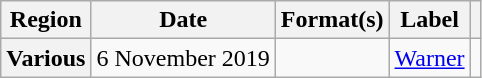<table class="wikitable plainrowheaders">
<tr>
<th scope="col">Region</th>
<th scope="col">Date</th>
<th scope="col">Format(s)</th>
<th scope="col">Label</th>
<th scope="col"></th>
</tr>
<tr>
<th scope="row">Various</th>
<td>6 November 2019</td>
<td></td>
<td><a href='#'>Warner</a></td>
<td style="text-align:center"></td>
</tr>
</table>
